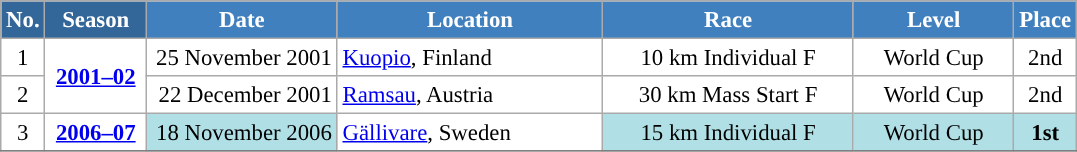<table class="wikitable sortable" style="font-size:95%; text-align:center; border:grey solid 1px; border-collapse:collapse; background:#ffffff;">
<tr style="background:#efefef;">
<th style="background-color:#369; color:white;">No.</th>
<th style="background-color:#369; color:white;">Season</th>
<th style="background-color:#4180be; color:white; width:120px;">Date</th>
<th style="background-color:#4180be; color:white; width:170px;">Location</th>
<th style="background-color:#4180be; color:white; width:160px;">Race</th>
<th style="background-color:#4180be; color:white; width:100px;">Level</th>
<th style="background-color:#4180be; color:white;">Place</th>
</tr>
<tr>
<td align=center>1</td>
<td rowspan=2 align=center><strong> <a href='#'>2001–02</a> </strong></td>
<td align=right>25 November 2001</td>
<td align=left> <a href='#'>Kuopio</a>, Finland</td>
<td>10 km Individual F</td>
<td>World Cup</td>
<td>2nd</td>
</tr>
<tr>
<td align=center>2</td>
<td align=right>22 December 2001</td>
<td align=left> <a href='#'>Ramsau</a>, Austria</td>
<td>30 km Mass Start F</td>
<td>World Cup</td>
<td>2nd</td>
</tr>
<tr>
<td align=center>3</td>
<td rowspan=1 align=center><strong><a href='#'>2006–07</a></strong></td>
<td bgcolor="#BOEOE6" align=right>18 November 2006</td>
<td align=left> <a href='#'>Gällivare</a>, Sweden</td>
<td bgcolor="#BOEOE6">15 km Individual F</td>
<td bgcolor="#BOEOE6">World Cup</td>
<td bgcolor="#BOEOE6"><strong>1st</strong></td>
</tr>
<tr>
</tr>
</table>
